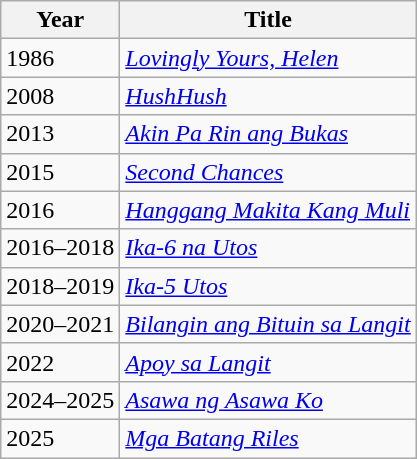<table class="wikitable">
<tr>
<th>Year</th>
<th>Title</th>
</tr>
<tr>
<td>1986</td>
<td><em><a href='#'>Lovingly Yours, Helen</a></em></td>
</tr>
<tr>
<td>2008</td>
<td><em><a href='#'>HushHush</a></em></td>
</tr>
<tr>
<td>2013</td>
<td><em><a href='#'>Akin Pa Rin ang Bukas</a></em></td>
</tr>
<tr>
<td>2015</td>
<td><em><a href='#'>Second Chances</a></em></td>
</tr>
<tr>
<td>2016</td>
<td><em><a href='#'>Hanggang Makita Kang Muli</a></em></td>
</tr>
<tr>
<td>2016–2018</td>
<td><em><a href='#'>Ika-6 na Utos</a></em></td>
</tr>
<tr>
<td>2018–2019</td>
<td><em><a href='#'>Ika-5 Utos</a></em></td>
</tr>
<tr>
<td>2020–2021</td>
<td><em><a href='#'>Bilangin ang Bituin sa Langit</a></em></td>
</tr>
<tr>
<td>2022</td>
<td><em><a href='#'>Apoy sa Langit</a></em></td>
</tr>
<tr>
<td>2024–2025</td>
<td><em><a href='#'>Asawa ng Asawa Ko</a></em></td>
</tr>
<tr>
<td>2025</td>
<td><em><a href='#'>Mga Batang Riles</a></em></td>
</tr>
</table>
